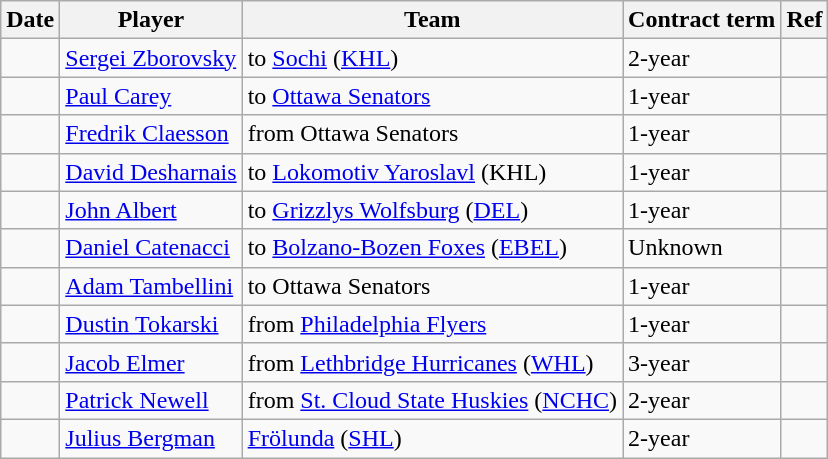<table class="wikitable">
<tr>
<th>Date</th>
<th>Player</th>
<th>Team</th>
<th>Contract term</th>
<th>Ref</th>
</tr>
<tr>
<td></td>
<td><a href='#'>Sergei Zborovsky</a></td>
<td>to <a href='#'>Sochi</a> (<a href='#'>KHL</a>)</td>
<td>2-year</td>
<td></td>
</tr>
<tr>
<td></td>
<td><a href='#'>Paul Carey</a></td>
<td>to <a href='#'>Ottawa Senators</a></td>
<td>1-year</td>
<td></td>
</tr>
<tr>
<td></td>
<td><a href='#'>Fredrik Claesson</a></td>
<td>from Ottawa Senators</td>
<td>1-year</td>
<td></td>
</tr>
<tr>
<td></td>
<td><a href='#'>David Desharnais</a></td>
<td>to <a href='#'>Lokomotiv Yaroslavl</a> (KHL)</td>
<td>1-year</td>
<td></td>
</tr>
<tr>
<td></td>
<td><a href='#'>John Albert</a></td>
<td>to <a href='#'>Grizzlys Wolfsburg</a> (<a href='#'>DEL</a>)</td>
<td>1-year</td>
<td></td>
</tr>
<tr>
<td></td>
<td><a href='#'>Daniel Catenacci</a></td>
<td>to <a href='#'>Bolzano-Bozen Foxes</a> (<a href='#'>EBEL</a>)</td>
<td>Unknown</td>
<td></td>
</tr>
<tr>
<td></td>
<td><a href='#'>Adam Tambellini</a></td>
<td>to Ottawa Senators</td>
<td>1-year</td>
<td></td>
</tr>
<tr>
<td></td>
<td><a href='#'>Dustin Tokarski</a></td>
<td>from <a href='#'>Philadelphia Flyers</a></td>
<td>1-year</td>
<td></td>
</tr>
<tr>
<td></td>
<td><a href='#'>Jacob Elmer</a></td>
<td>from <a href='#'>Lethbridge Hurricanes</a> (<a href='#'>WHL</a>)</td>
<td>3-year</td>
<td></td>
</tr>
<tr>
<td></td>
<td><a href='#'>Patrick Newell</a></td>
<td>from <a href='#'>St. Cloud State Huskies</a> (<a href='#'>NCHC</a>)</td>
<td>2-year</td>
<td></td>
</tr>
<tr>
<td></td>
<td><a href='#'>Julius Bergman</a></td>
<td><a href='#'>Frölunda</a> (<a href='#'>SHL</a>)</td>
<td>2-year</td>
<td></td>
</tr>
</table>
